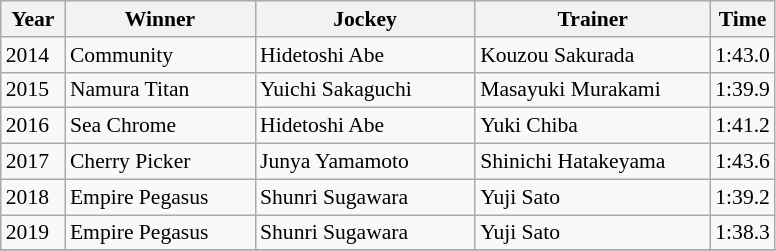<table class="wikitable sortable" style="font-size:90%">
<tr>
<th width="36px">Year<br></th>
<th width="120px">Winner<br></th>
<th width="140px">Jockey<br></th>
<th width="150px">Trainer<br></th>
<th>Time<br></th>
</tr>
<tr>
<td>2014</td>
<td>Community</td>
<td>Hidetoshi Abe</td>
<td>Kouzou Sakurada</td>
<td>1:43.0</td>
</tr>
<tr>
<td>2015</td>
<td>Namura Titan</td>
<td>Yuichi Sakaguchi</td>
<td>Masayuki Murakami</td>
<td>1:39.9</td>
</tr>
<tr>
<td>2016</td>
<td>Sea Chrome</td>
<td>Hidetoshi Abe</td>
<td>Yuki Chiba</td>
<td>1:41.2</td>
</tr>
<tr>
<td>2017</td>
<td>Cherry Picker</td>
<td>Junya Yamamoto</td>
<td>Shinichi Hatakeyama</td>
<td>1:43.6</td>
</tr>
<tr>
<td>2018</td>
<td>Empire Pegasus</td>
<td>Shunri Sugawara</td>
<td>Yuji Sato</td>
<td>1:39.2</td>
</tr>
<tr>
<td>2019</td>
<td>Empire Pegasus</td>
<td>Shunri Sugawara</td>
<td>Yuji Sato</td>
<td>1:38.3</td>
</tr>
<tr>
</tr>
</table>
